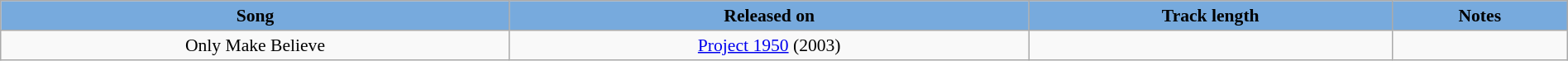<table class="wikitable" style="margin:0.5em auto; clear:both; font-size:.9em; text-align:center; width:100%">
<tr>
<th style="background: #7ad;">Song</th>
<th style="background: #7ad;">Released on</th>
<th style="background: #7ad;">Track length</th>
<th style="background: #7ad;">Notes</th>
</tr>
<tr>
<td>Only Make Believe</td>
<td><a href='#'>Project 1950</a> (2003)</td>
<td></td>
<td></td>
</tr>
</table>
